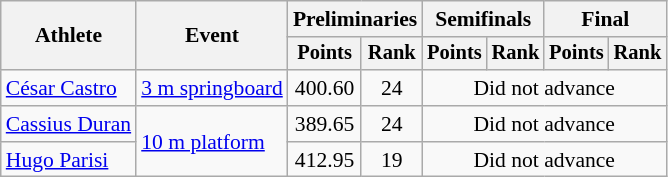<table class="wikitable" style="font-size:90%">
<tr>
<th rowspan="2">Athlete</th>
<th rowspan="2">Event</th>
<th colspan=2>Preliminaries</th>
<th colspan=2>Semifinals</th>
<th colspan=2>Final</th>
</tr>
<tr style="font-size:95%">
<th>Points</th>
<th>Rank</th>
<th>Points</th>
<th>Rank</th>
<th>Points</th>
<th>Rank</th>
</tr>
<tr align=center>
<td align=left><a href='#'>César Castro</a></td>
<td align=left><a href='#'>3 m springboard</a></td>
<td>400.60</td>
<td>24</td>
<td colspan=4>Did not advance</td>
</tr>
<tr align=center>
<td align=left><a href='#'>Cassius Duran</a></td>
<td align=left rowspan=2><a href='#'>10 m platform</a></td>
<td>389.65</td>
<td>24</td>
<td colspan=4>Did not advance</td>
</tr>
<tr align=center>
<td align=left><a href='#'>Hugo Parisi</a></td>
<td>412.95</td>
<td>19</td>
<td colspan=4>Did not advance</td>
</tr>
</table>
